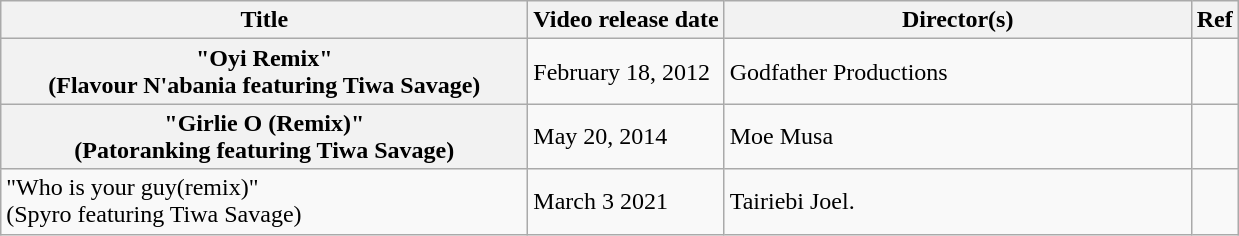<table class = "wikitable sortable plainrowheaders">
<tr>
<th scope="col" style="width:21.5em;">Title</th>
<th scope="col">Video release date</th>
<th scope="col" style="width:19em;">Director(s)</th>
<th scope="col">Ref</th>
</tr>
<tr>
<th scope="row">"Oyi Remix" <br><span>(Flavour N'abania featuring Tiwa Savage)</span></th>
<td>February 18, 2012</td>
<td>Godfather Productions</td>
<td></td>
</tr>
<tr>
<th scope="row">"Girlie O (Remix)"  <br><span>(Patoranking featuring Tiwa Savage)</span></th>
<td>May 20, 2014</td>
<td>Moe Musa</td>
<td></td>
</tr>
<tr>
<td>"Who is your guy(remix)"<br>(Spyro featuring Tiwa Savage)</td>
<td>March 3 2021</td>
<td>Tairiebi Joel.</td>
<td></td>
</tr>
</table>
